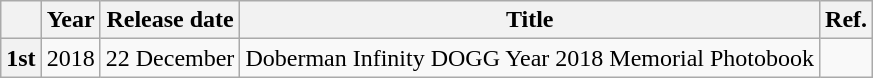<table class="wikitable">
<tr>
<th></th>
<th>Year</th>
<th>Release date</th>
<th>Title</th>
<th>Ref.</th>
</tr>
<tr>
<th>1st</th>
<td>2018</td>
<td>22 December</td>
<td>Doberman Infinity DOGG Year 2018 Memorial Photobook</td>
<td></td>
</tr>
</table>
